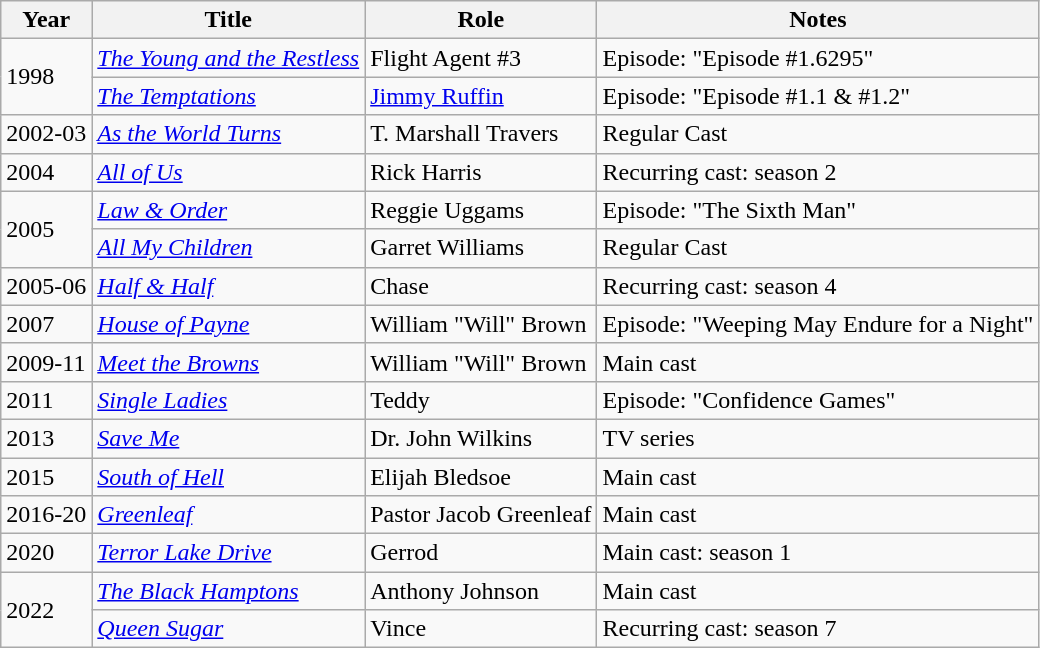<table class="wikitable sortable">
<tr>
<th>Year</th>
<th>Title</th>
<th>Role</th>
<th class="unsortable">Notes</th>
</tr>
<tr>
<td rowspan="2">1998</td>
<td><em><a href='#'>The Young and the Restless</a></em></td>
<td>Flight Agent #3</td>
<td>Episode: "Episode #1.6295"</td>
</tr>
<tr>
<td><em><a href='#'>The Temptations</a></em></td>
<td><a href='#'>Jimmy Ruffin</a></td>
<td>Episode: "Episode #1.1 & #1.2"</td>
</tr>
<tr>
<td>2002-03</td>
<td><em><a href='#'>As the World Turns</a></em></td>
<td>T. Marshall Travers</td>
<td>Regular Cast</td>
</tr>
<tr>
<td>2004</td>
<td><em><a href='#'>All of Us</a></em></td>
<td>Rick Harris</td>
<td>Recurring cast: season 2</td>
</tr>
<tr>
<td rowspan="2">2005</td>
<td><em><a href='#'>Law & Order</a></em></td>
<td>Reggie Uggams</td>
<td>Episode: "The Sixth Man"</td>
</tr>
<tr>
<td><em><a href='#'>All My Children</a></em></td>
<td>Garret Williams</td>
<td>Regular Cast</td>
</tr>
<tr>
<td>2005-06</td>
<td><em><a href='#'>Half & Half</a></em></td>
<td>Chase</td>
<td>Recurring cast: season 4</td>
</tr>
<tr>
<td>2007</td>
<td><em><a href='#'>House of Payne</a></em></td>
<td>William "Will" Brown</td>
<td>Episode: "Weeping May Endure for a Night"</td>
</tr>
<tr>
<td>2009-11</td>
<td><em><a href='#'>Meet the Browns</a></em></td>
<td>William "Will" Brown</td>
<td>Main cast</td>
</tr>
<tr>
<td>2011</td>
<td><em><a href='#'>Single Ladies</a></em></td>
<td>Teddy</td>
<td>Episode: "Confidence Games"</td>
</tr>
<tr>
<td>2013</td>
<td><em><a href='#'>Save Me</a></em></td>
<td>Dr. John Wilkins</td>
<td>TV series</td>
</tr>
<tr>
<td>2015</td>
<td><em><a href='#'>South of Hell</a></em></td>
<td>Elijah Bledsoe</td>
<td>Main cast</td>
</tr>
<tr>
<td>2016-20</td>
<td><em><a href='#'>Greenleaf</a></em></td>
<td>Pastor Jacob Greenleaf</td>
<td>Main cast</td>
</tr>
<tr>
<td>2020</td>
<td><em><a href='#'>Terror Lake Drive</a></em></td>
<td>Gerrod</td>
<td>Main cast: season 1</td>
</tr>
<tr>
<td rowspan="2">2022</td>
<td><em><a href='#'>The Black Hamptons</a></em></td>
<td>Anthony Johnson</td>
<td>Main cast</td>
</tr>
<tr>
<td><em><a href='#'>Queen Sugar</a></em></td>
<td>Vince</td>
<td>Recurring cast: season 7</td>
</tr>
</table>
